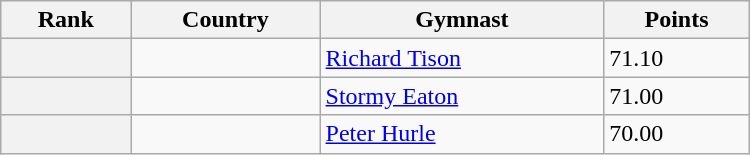<table class="wikitable" width=500>
<tr bgcolor="#efefef">
<th>Rank</th>
<th>Country</th>
<th>Gymnast</th>
<th>Points</th>
</tr>
<tr>
<th></th>
<td></td>
<td><a href='#'>Richard Tison</a></td>
<td>71.10</td>
</tr>
<tr>
<th></th>
<td></td>
<td><a href='#'>Stormy Eaton</a></td>
<td>71.00</td>
</tr>
<tr>
<th></th>
<td></td>
<td><a href='#'>Peter Hurle</a></td>
<td>70.00</td>
</tr>
</table>
